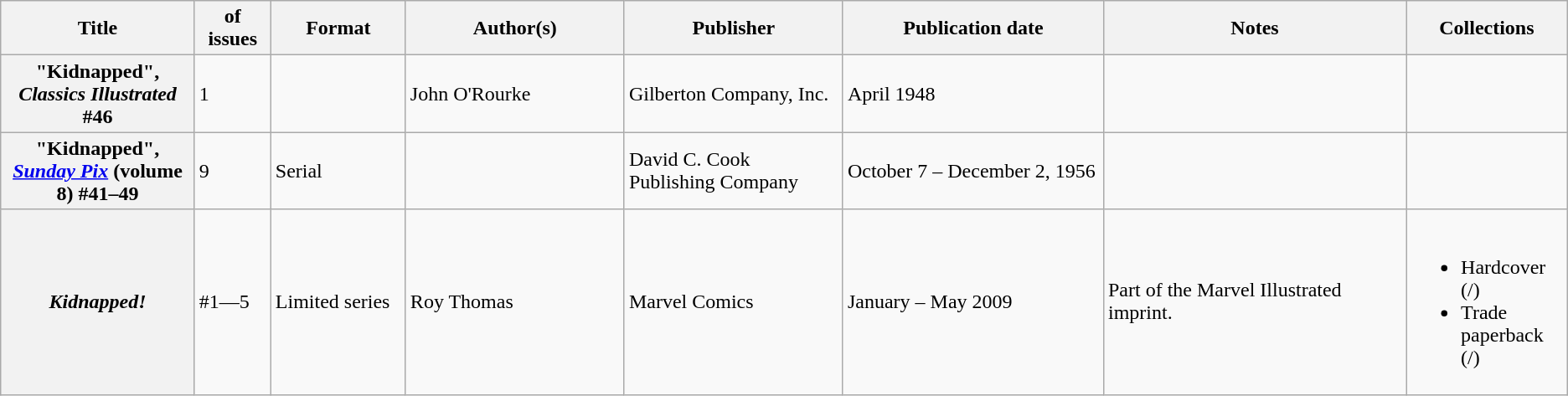<table class="wikitable">
<tr>
<th>Title</th>
<th style="width:40pt"> of issues</th>
<th style="width:75pt">Format</th>
<th style="width:125pt">Author(s)</th>
<th style="width:125pt">Publisher</th>
<th style="width:150pt">Publication date</th>
<th style="width:175pt">Notes</th>
<th>Collections</th>
</tr>
<tr>
<th>"Kidnapped", <em>Classics Illustrated</em> #46</th>
<td>1</td>
<td></td>
<td>John O'Rourke</td>
<td>Gilberton Company, Inc.</td>
<td>April 1948</td>
<td></td>
<td></td>
</tr>
<tr>
<th>"Kidnapped", <em><a href='#'>Sunday Pix</a></em> (volume 8) #41–49</th>
<td>9</td>
<td>Serial</td>
<td></td>
<td>David C. Cook Publishing Company</td>
<td>October 7 – December 2, 1956</td>
<td></td>
<td></td>
</tr>
<tr>
<th><em>Kidnapped!</em></th>
<td>#1—5</td>
<td>Limited series</td>
<td>Roy Thomas</td>
<td>Marvel Comics</td>
<td>January – May 2009</td>
<td>Part of the Marvel Illustrated imprint.</td>
<td><br><ul><li>Hardcover (/)</li><li>Trade paperback (/)</li></ul></td>
</tr>
</table>
